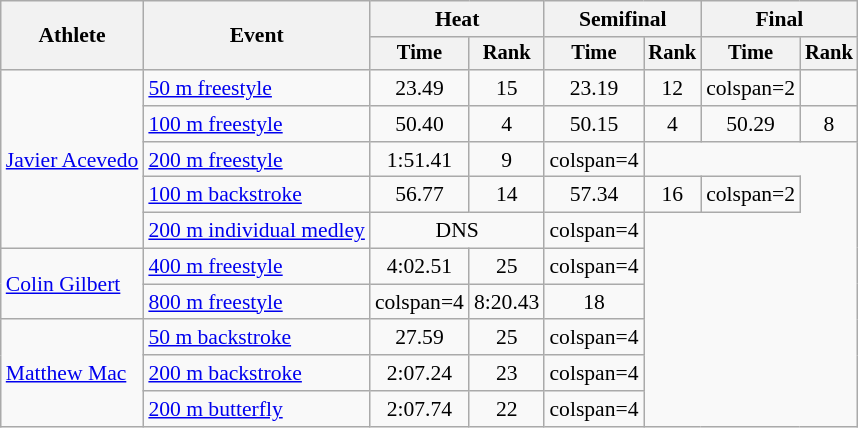<table class=wikitable style="font-size:90%">
<tr>
<th rowspan=2>Athlete</th>
<th rowspan=2>Event</th>
<th colspan="2">Heat</th>
<th colspan="2">Semifinal</th>
<th colspan="2">Final</th>
</tr>
<tr style="font-size:95%">
<th>Time</th>
<th>Rank</th>
<th>Time</th>
<th>Rank</th>
<th>Time</th>
<th>Rank</th>
</tr>
<tr align=center>
<td align=left rowspan=5><a href='#'>Javier Acevedo</a></td>
<td align=left><a href='#'>50 m freestyle</a></td>
<td>23.49</td>
<td>15</td>
<td>23.19</td>
<td>12</td>
<td>colspan=2 </td>
</tr>
<tr align=center>
<td align=left><a href='#'>100 m freestyle</a></td>
<td>50.40</td>
<td>4</td>
<td>50.15</td>
<td>4</td>
<td>50.29</td>
<td>8</td>
</tr>
<tr align=center>
<td align=left><a href='#'>200 m freestyle</a></td>
<td>1:51.41</td>
<td>9</td>
<td>colspan=4 </td>
</tr>
<tr align=center>
<td align=left><a href='#'>100 m backstroke</a></td>
<td>56.77</td>
<td>14</td>
<td>57.34</td>
<td>16</td>
<td>colspan=2 </td>
</tr>
<tr align=center>
<td align=left><a href='#'>200 m individual medley</a></td>
<td colspan=2>DNS</td>
<td>colspan=4 </td>
</tr>
<tr align=center>
<td align=left rowspan=2><a href='#'>Colin Gilbert</a></td>
<td align=left><a href='#'>400 m freestyle</a></td>
<td>4:02.51</td>
<td>25</td>
<td>colspan=4 </td>
</tr>
<tr align=center>
<td align=left><a href='#'>800 m freestyle</a></td>
<td>colspan=4 </td>
<td>8:20.43</td>
<td>18</td>
</tr>
<tr align=center>
<td align=left rowspan=3><a href='#'>Matthew Mac</a></td>
<td align=left><a href='#'>50 m backstroke</a></td>
<td>27.59</td>
<td>25</td>
<td>colspan=4 </td>
</tr>
<tr align=center>
<td align=left><a href='#'>200 m backstroke</a></td>
<td>2:07.24</td>
<td>23</td>
<td>colspan=4 </td>
</tr>
<tr align=center>
<td align=left><a href='#'>200 m butterfly</a></td>
<td>2:07.74</td>
<td>22</td>
<td>colspan=4 </td>
</tr>
</table>
